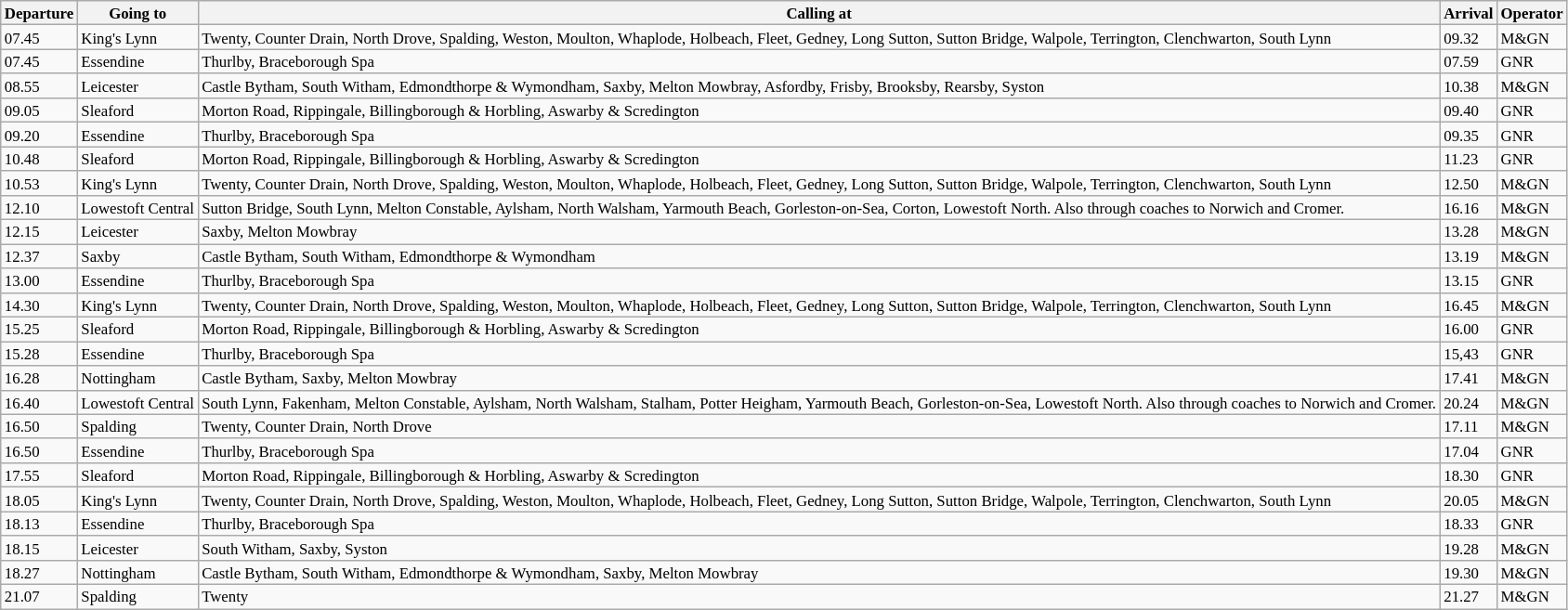<table class="wikitable" style="font-size:70%;">
<tr>
<th>Departure</th>
<th>Going to</th>
<th>Calling at</th>
<th>Arrival</th>
<th>Operator</th>
</tr>
<tr>
<td>07.45</td>
<td>King's Lynn</td>
<td>Twenty, Counter Drain, North Drove, Spalding, Weston, Moulton, Whaplode, Holbeach, Fleet, Gedney, Long Sutton, Sutton Bridge, Walpole, Terrington, Clenchwarton, South Lynn</td>
<td>09.32</td>
<td>M&GN</td>
</tr>
<tr>
<td>07.45</td>
<td>Essendine</td>
<td>Thurlby, Braceborough Spa</td>
<td>07.59</td>
<td>GNR</td>
</tr>
<tr>
<td>08.55</td>
<td>Leicester</td>
<td>Castle Bytham, South Witham, Edmondthorpe & Wymondham, Saxby, Melton Mowbray, Asfordby, Frisby, Brooksby, Rearsby, Syston</td>
<td>10.38</td>
<td>M&GN</td>
</tr>
<tr>
<td>09.05</td>
<td>Sleaford</td>
<td>Morton Road, Rippingale, Billingborough & Horbling, Aswarby & Scredington</td>
<td>09.40</td>
<td>GNR</td>
</tr>
<tr>
<td>09.20</td>
<td>Essendine</td>
<td>Thurlby, Braceborough Spa</td>
<td>09.35</td>
<td>GNR</td>
</tr>
<tr>
<td>10.48</td>
<td>Sleaford</td>
<td>Morton Road, Rippingale, Billingborough & Horbling, Aswarby & Scredington</td>
<td>11.23</td>
<td>GNR</td>
</tr>
<tr>
<td>10.53</td>
<td>King's Lynn</td>
<td>Twenty, Counter Drain, North Drove, Spalding, Weston, Moulton, Whaplode, Holbeach, Fleet, Gedney, Long Sutton, Sutton Bridge, Walpole, Terrington, Clenchwarton, South Lynn</td>
<td>12.50</td>
<td>M&GN</td>
</tr>
<tr>
<td>12.10</td>
<td>Lowestoft Central</td>
<td>Sutton Bridge, South Lynn, Melton Constable, Aylsham, North Walsham, Yarmouth Beach, Gorleston-on-Sea, Corton, Lowestoft North. Also through coaches to Norwich and Cromer.</td>
<td>16.16</td>
<td>M&GN</td>
</tr>
<tr>
<td>12.15</td>
<td>Leicester</td>
<td>Saxby, Melton Mowbray</td>
<td>13.28</td>
<td>M&GN</td>
</tr>
<tr>
<td>12.37</td>
<td>Saxby</td>
<td>Castle Bytham, South Witham, Edmondthorpe & Wymondham</td>
<td>13.19</td>
<td>M&GN</td>
</tr>
<tr>
<td>13.00</td>
<td>Essendine</td>
<td>Thurlby, Braceborough Spa</td>
<td>13.15</td>
<td>GNR</td>
</tr>
<tr>
<td>14.30</td>
<td>King's Lynn</td>
<td>Twenty, Counter Drain, North Drove, Spalding, Weston, Moulton, Whaplode, Holbeach, Fleet, Gedney, Long Sutton, Sutton Bridge, Walpole, Terrington, Clenchwarton, South Lynn</td>
<td>16.45</td>
<td>M&GN</td>
</tr>
<tr>
<td>15.25</td>
<td>Sleaford</td>
<td>Morton Road, Rippingale, Billingborough & Horbling, Aswarby & Scredington</td>
<td>16.00</td>
<td>GNR</td>
</tr>
<tr>
<td>15.28</td>
<td>Essendine</td>
<td>Thurlby, Braceborough Spa</td>
<td>15,43</td>
<td>GNR</td>
</tr>
<tr>
<td>16.28</td>
<td>Nottingham</td>
<td>Castle Bytham, Saxby, Melton Mowbray</td>
<td>17.41</td>
<td>M&GN</td>
</tr>
<tr>
<td>16.40</td>
<td>Lowestoft Central</td>
<td>South Lynn, Fakenham, Melton Constable, Aylsham, North Walsham, Stalham, Potter Heigham, Yarmouth Beach, Gorleston-on-Sea, Lowestoft North. Also through coaches to Norwich and Cromer.</td>
<td>20.24</td>
<td>M&GN</td>
</tr>
<tr>
<td>16.50</td>
<td>Spalding</td>
<td>Twenty, Counter Drain, North Drove</td>
<td>17.11</td>
<td>M&GN</td>
</tr>
<tr>
<td>16.50</td>
<td>Essendine</td>
<td>Thurlby, Braceborough Spa</td>
<td>17.04</td>
<td>GNR</td>
</tr>
<tr>
<td>17.55</td>
<td>Sleaford</td>
<td>Morton Road, Rippingale, Billingborough & Horbling, Aswarby & Scredington</td>
<td>18.30</td>
<td>GNR</td>
</tr>
<tr>
<td>18.05</td>
<td>King's Lynn</td>
<td>Twenty, Counter Drain, North Drove, Spalding, Weston, Moulton, Whaplode, Holbeach, Fleet, Gedney, Long Sutton, Sutton Bridge, Walpole, Terrington, Clenchwarton, South Lynn</td>
<td>20.05</td>
<td>M&GN</td>
</tr>
<tr>
<td>18.13</td>
<td>Essendine</td>
<td>Thurlby, Braceborough Spa</td>
<td>18.33</td>
<td>GNR</td>
</tr>
<tr>
<td>18.15</td>
<td>Leicester</td>
<td>South Witham, Saxby, Syston</td>
<td>19.28</td>
<td>M&GN</td>
</tr>
<tr>
<td>18.27</td>
<td>Nottingham</td>
<td>Castle Bytham, South Witham, Edmondthorpe & Wymondham, Saxby, Melton Mowbray</td>
<td>19.30</td>
<td>M&GN</td>
</tr>
<tr>
<td>21.07</td>
<td>Spalding</td>
<td>Twenty</td>
<td>21.27</td>
<td>M&GN</td>
</tr>
</table>
